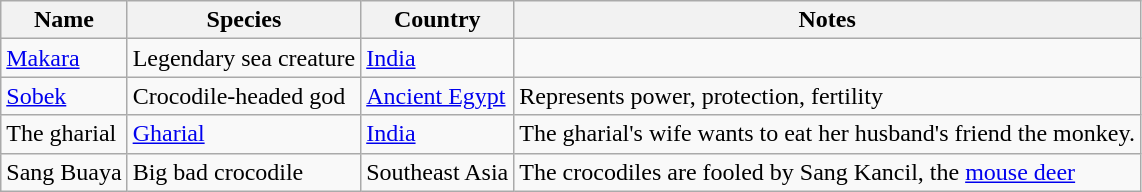<table class="wikitable sortable">
<tr>
<th>Name</th>
<th>Species</th>
<th>Country</th>
<th>Notes </th>
</tr>
<tr>
<td><a href='#'>Makara</a></td>
<td>Legendary sea creature</td>
<td><a href='#'>India</a></td>
</tr>
<tr>
<td><a href='#'>Sobek</a></td>
<td>Crocodile-headed god</td>
<td><a href='#'>Ancient Egypt</a></td>
<td>Represents power, protection, fertility</td>
</tr>
<tr>
<td>The gharial</td>
<td><a href='#'>Gharial</a></td>
<td><a href='#'>India</a></td>
<td>The gharial's wife wants to eat her husband's friend the monkey.</td>
</tr>
<tr>
<td>Sang Buaya</td>
<td>Big bad crocodile</td>
<td>Southeast Asia</td>
<td>The crocodiles are fooled by Sang Kancil, the <a href='#'>mouse deer</a></td>
</tr>
</table>
